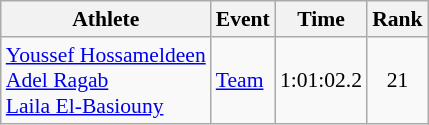<table class="wikitable" style="font-size:90%;">
<tr>
<th>Athlete</th>
<th>Event</th>
<th>Time</th>
<th>Rank</th>
</tr>
<tr align=center>
<td align=left><a href='#'>Youssef Hossameldeen</a><br><a href='#'>Adel Ragab</a><br><a href='#'>Laila El-Basiouny</a></td>
<td align=left><a href='#'>Team</a></td>
<td>1:01:02.2</td>
<td>21</td>
</tr>
</table>
